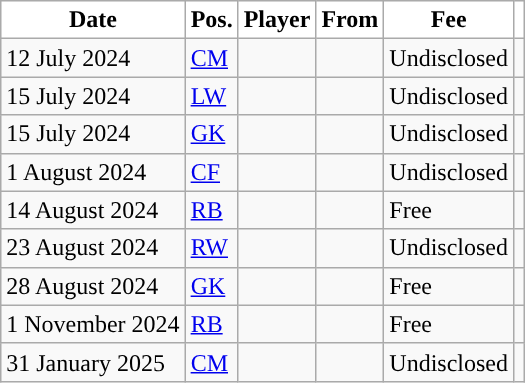<table class="wikitable plainrowheaders sortable">
<tr>
<th style="background-color: white; color:black; ">Date</th>
<th style="background-color: white; color:black; ">Pos.</th>
<th style="background-color: white; color:black; ">Player</th>
<th style="background-color: white; color:black; ">From</th>
<th style="background-color: white; color:black; ">Fee</th>
<th style="background-color: white; color:black; "></th>
</tr>
<tr>
<td>12 July 2024</td>
<td><a href='#'>CM</a></td>
<td></td>
<td></td>
<td>Undisclosed</td>
<td></td>
</tr>
<tr>
<td>15 July 2024</td>
<td><a href='#'>LW</a></td>
<td></td>
<td></td>
<td>Undisclosed</td>
<td></td>
</tr>
<tr>
<td>15 July 2024</td>
<td><a href='#'>GK</a></td>
<td></td>
<td></td>
<td>Undisclosed</td>
<td></td>
</tr>
<tr>
<td>1 August 2024</td>
<td><a href='#'>CF</a></td>
<td></td>
<td></td>
<td>Undisclosed</td>
<td></td>
</tr>
<tr>
<td>14 August 2024</td>
<td><a href='#'>RB</a></td>
<td></td>
<td></td>
<td>Free</td>
<td></td>
</tr>
<tr>
<td>23 August 2024</td>
<td><a href='#'>RW</a></td>
<td></td>
<td></td>
<td>Undisclosed</td>
<td></td>
</tr>
<tr>
<td>28 August 2024</td>
<td><a href='#'>GK</a></td>
<td></td>
<td></td>
<td>Free</td>
<td></td>
</tr>
<tr>
<td>1 November 2024</td>
<td><a href='#'>RB</a></td>
<td></td>
<td></td>
<td>Free</td>
<td></td>
</tr>
<tr>
<td>31 January 2025</td>
<td><a href='#'>CM</a></td>
<td></td>
<td></td>
<td>Undisclosed</td>
<td></td>
</tr>
</table>
